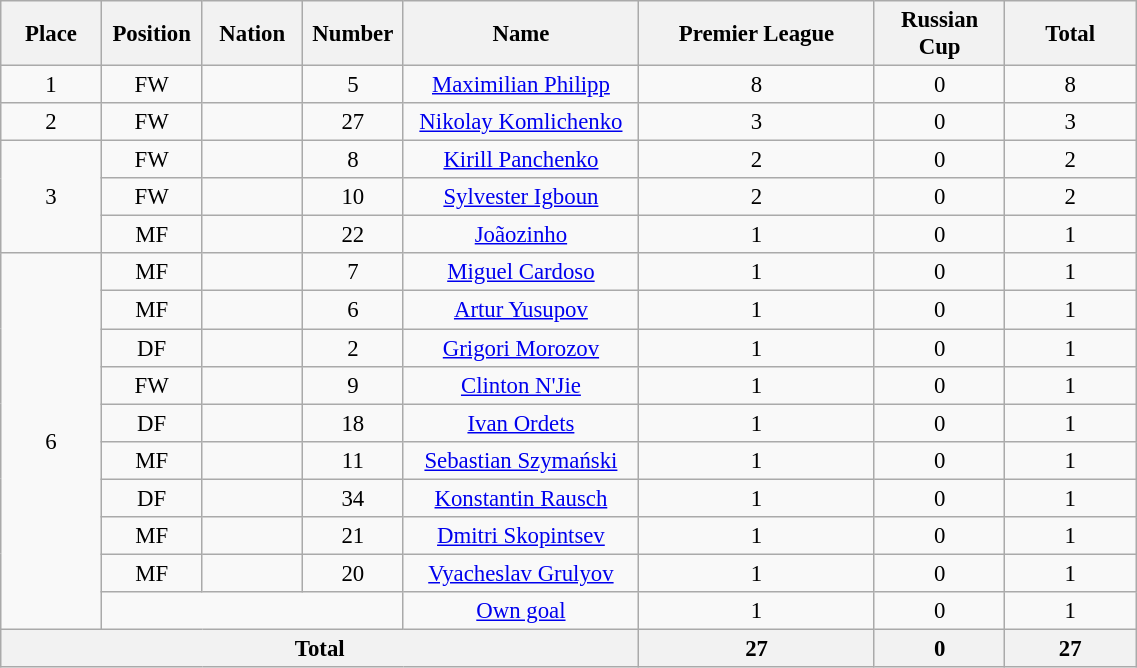<table class="wikitable" style="font-size: 95%; text-align: center;">
<tr>
<th width=60>Place</th>
<th width=60>Position</th>
<th width=60>Nation</th>
<th width=60>Number</th>
<th width=150>Name</th>
<th width=150>Premier League</th>
<th width=80>Russian Cup</th>
<th width=80>Total</th>
</tr>
<tr>
<td>1</td>
<td>FW</td>
<td></td>
<td>5</td>
<td><a href='#'>Maximilian Philipp</a></td>
<td>8</td>
<td>0</td>
<td>8</td>
</tr>
<tr>
<td>2</td>
<td>FW</td>
<td></td>
<td>27</td>
<td><a href='#'>Nikolay Komlichenko</a></td>
<td>3</td>
<td>0</td>
<td>3</td>
</tr>
<tr>
<td rowspan="3">3</td>
<td>FW</td>
<td></td>
<td>8</td>
<td><a href='#'>Kirill Panchenko</a></td>
<td>2</td>
<td>0</td>
<td>2</td>
</tr>
<tr>
<td>FW</td>
<td></td>
<td>10</td>
<td><a href='#'>Sylvester Igboun</a></td>
<td>2</td>
<td>0</td>
<td>2</td>
</tr>
<tr>
<td>MF</td>
<td></td>
<td>22</td>
<td><a href='#'>Joãozinho</a></td>
<td>1</td>
<td>0</td>
<td>1</td>
</tr>
<tr>
<td rowspan="10">6</td>
<td>MF</td>
<td></td>
<td>7</td>
<td><a href='#'>Miguel Cardoso</a></td>
<td>1</td>
<td>0</td>
<td>1</td>
</tr>
<tr>
<td>MF</td>
<td></td>
<td>6</td>
<td><a href='#'>Artur Yusupov</a></td>
<td>1</td>
<td>0</td>
<td>1</td>
</tr>
<tr>
<td>DF</td>
<td></td>
<td>2</td>
<td><a href='#'>Grigori Morozov</a></td>
<td>1</td>
<td>0</td>
<td>1</td>
</tr>
<tr>
<td>FW</td>
<td></td>
<td>9</td>
<td><a href='#'>Clinton N'Jie</a></td>
<td>1</td>
<td>0</td>
<td>1</td>
</tr>
<tr>
<td>DF</td>
<td></td>
<td>18</td>
<td><a href='#'>Ivan Ordets</a></td>
<td>1</td>
<td>0</td>
<td>1</td>
</tr>
<tr>
<td>MF</td>
<td></td>
<td>11</td>
<td><a href='#'>Sebastian Szymański</a></td>
<td>1</td>
<td>0</td>
<td>1</td>
</tr>
<tr>
<td>DF</td>
<td></td>
<td>34</td>
<td><a href='#'>Konstantin Rausch</a></td>
<td>1</td>
<td>0</td>
<td>1</td>
</tr>
<tr>
<td>MF</td>
<td></td>
<td>21</td>
<td><a href='#'>Dmitri Skopintsev</a></td>
<td>1</td>
<td>0</td>
<td>1</td>
</tr>
<tr>
<td>MF</td>
<td></td>
<td>20</td>
<td><a href='#'>Vyacheslav Grulyov</a></td>
<td>1</td>
<td>0</td>
<td>1</td>
</tr>
<tr>
<td colspan="3"></td>
<td><a href='#'>Own goal</a></td>
<td>1</td>
<td>0</td>
<td>1</td>
</tr>
<tr>
<th colspan=5>Total</th>
<th>27</th>
<th>0</th>
<th>27</th>
</tr>
</table>
